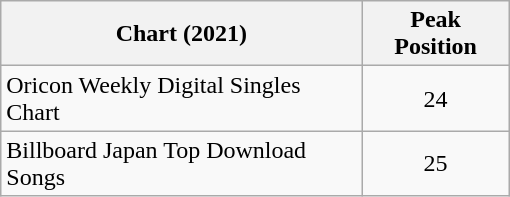<table class="wikitable" style="width:340px;">
<tr>
<th>Chart (2021)</th>
<th>Peak Position</th>
</tr>
<tr>
<td>Oricon Weekly Digital Singles Chart</td>
<td style="text-align:center;">24</td>
</tr>
<tr>
<td>Billboard Japan Top Download Songs</td>
<td style="text-align:center;">25</td>
</tr>
</table>
